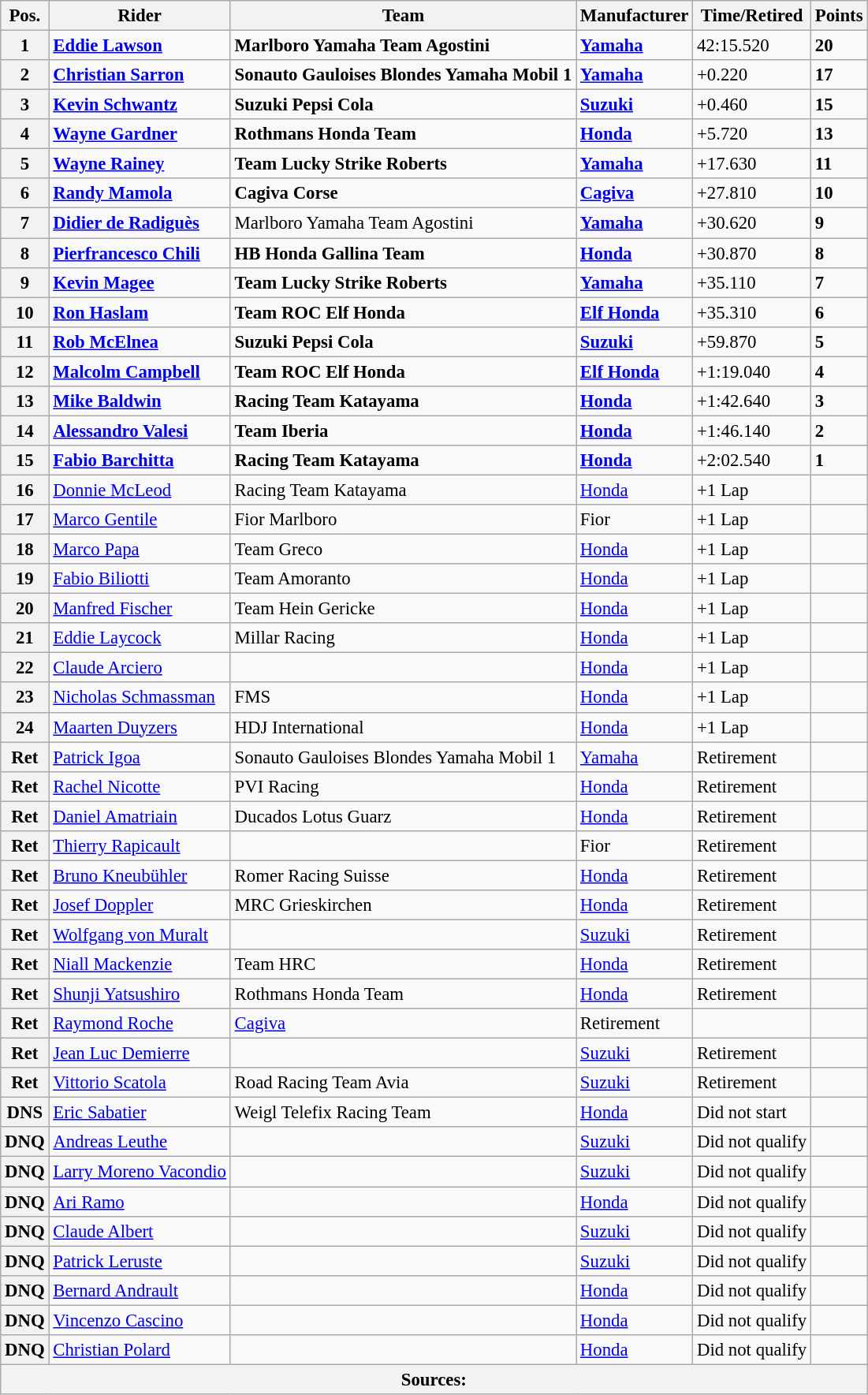<table class="wikitable" style="font-size: 95%;">
<tr>
<th>Pos.</th>
<th>Rider</th>
<th>Team</th>
<th>Manufacturer</th>
<th>Time/Retired</th>
<th>Points</th>
</tr>
<tr>
<th>1</th>
<td> <strong><a href='#'>Eddie Lawson</a></strong></td>
<td><strong>Marlboro Yamaha Team Agostini</strong></td>
<td><strong><a href='#'>Yamaha</a></strong></td>
<td>42:15.520</td>
<td><strong>20</strong></td>
</tr>
<tr>
<th>2</th>
<td> <strong><a href='#'>Christian Sarron</a></strong></td>
<td><strong>Sonauto Gauloises Blondes Yamaha Mobil 1</strong></td>
<td><strong><a href='#'>Yamaha</a></strong></td>
<td>+0.220</td>
<td><strong>17</strong></td>
</tr>
<tr>
<th>3</th>
<td> <strong><a href='#'>Kevin Schwantz</a></strong></td>
<td><strong>Suzuki Pepsi Cola</strong></td>
<td><strong><a href='#'>Suzuki</a></strong></td>
<td>+0.460</td>
<td><strong>15</strong></td>
</tr>
<tr>
<th>4</th>
<td> <strong><a href='#'>Wayne Gardner</a></strong></td>
<td><strong>Rothmans Honda Team</strong></td>
<td><strong><a href='#'>Honda</a></strong></td>
<td>+5.720</td>
<td><strong>13</strong></td>
</tr>
<tr>
<th>5</th>
<td> <strong><a href='#'>Wayne Rainey</a></strong></td>
<td><strong>Team Lucky Strike Roberts</strong></td>
<td><strong><a href='#'>Yamaha</a></strong></td>
<td>+17.630</td>
<td><strong>11</strong></td>
</tr>
<tr>
<th>6</th>
<td> <strong><a href='#'>Randy Mamola</a></strong></td>
<td><strong>Cagiva Corse</strong></td>
<td><strong><a href='#'>Cagiva</a></strong></td>
<td>+27.810</td>
<td><strong>10</strong></td>
</tr>
<tr>
<th>7</th>
<td> <strong><a href='#'>Didier de Radiguès</a></strong></td>
<td>Marlboro Yamaha Team Agostini</td>
<td><strong><a href='#'>Yamaha</a></strong></td>
<td>+30.620</td>
<td><strong>9</strong></td>
</tr>
<tr>
<th>8</th>
<td> <strong><a href='#'>Pierfrancesco Chili</a></strong></td>
<td><strong>HB Honda Gallina Team</strong></td>
<td><strong><a href='#'>Honda</a></strong></td>
<td>+30.870</td>
<td><strong>8</strong></td>
</tr>
<tr>
<th>9</th>
<td> <strong><a href='#'>Kevin Magee</a></strong></td>
<td><strong>Team Lucky Strike Roberts</strong></td>
<td><strong><a href='#'>Yamaha</a></strong></td>
<td>+35.110</td>
<td><strong>7</strong></td>
</tr>
<tr>
<th>10</th>
<td> <strong><a href='#'>Ron Haslam</a></strong></td>
<td><strong>Team ROC Elf Honda</strong></td>
<td><strong><a href='#'>Elf Honda</a></strong></td>
<td>+35.310</td>
<td><strong>6</strong></td>
</tr>
<tr>
<th>11</th>
<td> <strong><a href='#'>Rob McElnea</a></strong></td>
<td><strong>Suzuki Pepsi Cola</strong></td>
<td><strong><a href='#'>Suzuki</a></strong></td>
<td>+59.870</td>
<td><strong>5</strong></td>
</tr>
<tr>
<th>12</th>
<td> <strong><a href='#'>Malcolm Campbell</a></strong></td>
<td><strong>Team ROC Elf Honda</strong></td>
<td><strong><a href='#'>Elf Honda</a></strong></td>
<td>+1:19.040</td>
<td><strong>4</strong></td>
</tr>
<tr>
<th>13</th>
<td> <strong><a href='#'>Mike Baldwin</a></strong></td>
<td><strong>Racing Team Katayama</strong></td>
<td><strong><a href='#'>Honda</a></strong></td>
<td>+1:42.640</td>
<td><strong>3</strong></td>
</tr>
<tr>
<th>14</th>
<td> <strong><a href='#'>Alessandro Valesi</a></strong></td>
<td><strong>Team Iberia</strong></td>
<td><strong><a href='#'>Honda</a></strong></td>
<td>+1:46.140</td>
<td><strong>2</strong></td>
</tr>
<tr>
<th>15</th>
<td> <strong><a href='#'>Fabio Barchitta</a></strong></td>
<td><strong>Racing Team Katayama</strong></td>
<td><strong><a href='#'>Honda</a></strong></td>
<td>+2:02.540</td>
<td><strong>1</strong></td>
</tr>
<tr>
<th>16</th>
<td> <a href='#'>Donnie McLeod</a></td>
<td>Racing Team Katayama</td>
<td><a href='#'>Honda</a></td>
<td>+1 Lap</td>
<td></td>
</tr>
<tr>
<th>17</th>
<td> <a href='#'>Marco Gentile</a></td>
<td>Fior Marlboro</td>
<td>Fior</td>
<td>+1 Lap</td>
<td></td>
</tr>
<tr>
<th>18</th>
<td> <a href='#'>Marco Papa</a></td>
<td>Team Greco</td>
<td><a href='#'>Honda</a></td>
<td>+1 Lap</td>
<td></td>
</tr>
<tr>
<th>19</th>
<td> <a href='#'>Fabio Biliotti</a></td>
<td>Team Amoranto</td>
<td><a href='#'>Honda</a></td>
<td>+1 Lap</td>
<td></td>
</tr>
<tr>
<th>20</th>
<td> <a href='#'>Manfred Fischer</a></td>
<td>Team Hein Gericke</td>
<td><a href='#'>Honda</a></td>
<td>+1 Lap</td>
<td></td>
</tr>
<tr>
<th>21</th>
<td> <a href='#'>Eddie Laycock</a></td>
<td>Millar Racing</td>
<td><a href='#'>Honda</a></td>
<td>+1 Lap</td>
<td></td>
</tr>
<tr>
<th>22</th>
<td> <a href='#'>Claude Arciero</a></td>
<td></td>
<td><a href='#'>Honda</a></td>
<td>+1 Lap</td>
<td></td>
</tr>
<tr>
<th>23</th>
<td> <a href='#'>Nicholas Schmassman</a></td>
<td>FMS</td>
<td><a href='#'>Honda</a></td>
<td>+1 Lap</td>
<td></td>
</tr>
<tr>
<th>24</th>
<td> <a href='#'>Maarten Duyzers</a></td>
<td>HDJ International</td>
<td><a href='#'>Honda</a></td>
<td>+1 Lap</td>
<td></td>
</tr>
<tr>
<th>Ret</th>
<td> <a href='#'>Patrick Igoa</a></td>
<td>Sonauto Gauloises Blondes Yamaha Mobil 1</td>
<td><a href='#'>Yamaha</a></td>
<td>Retirement</td>
<td></td>
</tr>
<tr>
<th>Ret</th>
<td> <a href='#'>Rachel Nicotte</a></td>
<td>PVI Racing</td>
<td><a href='#'>Honda</a></td>
<td>Retirement</td>
<td></td>
</tr>
<tr>
<th>Ret</th>
<td> <a href='#'>Daniel Amatriain</a></td>
<td>Ducados Lotus Guarz</td>
<td><a href='#'>Honda</a></td>
<td>Retirement</td>
<td></td>
</tr>
<tr>
<th>Ret</th>
<td> <a href='#'>Thierry Rapicault</a></td>
<td></td>
<td>Fior</td>
<td>Retirement</td>
<td></td>
</tr>
<tr>
<th>Ret</th>
<td> <a href='#'>Bruno Kneubühler</a></td>
<td>Romer Racing Suisse</td>
<td><a href='#'>Honda</a></td>
<td>Retirement</td>
<td></td>
</tr>
<tr>
<th>Ret</th>
<td> <a href='#'>Josef Doppler</a></td>
<td>MRC Grieskirchen</td>
<td><a href='#'>Honda</a></td>
<td>Retirement</td>
<td></td>
</tr>
<tr>
<th>Ret</th>
<td> <a href='#'>Wolfgang von Muralt</a></td>
<td></td>
<td><a href='#'>Suzuki</a></td>
<td>Retirement</td>
<td></td>
</tr>
<tr>
<th>Ret</th>
<td> <a href='#'>Niall Mackenzie</a></td>
<td>Team HRC</td>
<td><a href='#'>Honda</a></td>
<td>Retirement</td>
<td></td>
</tr>
<tr>
<th>Ret</th>
<td> <a href='#'>Shunji Yatsushiro</a></td>
<td>Rothmans Honda Team</td>
<td><a href='#'>Honda</a></td>
<td>Retirement</td>
<td></td>
</tr>
<tr>
<th>Ret</th>
<td> <a href='#'>Raymond Roche</a></td>
<td><a href='#'>Cagiva</a></td>
<td>Retirement</td>
<td></td>
</tr>
<tr>
<th>Ret</th>
<td> <a href='#'>Jean Luc Demierre</a></td>
<td></td>
<td><a href='#'>Suzuki</a></td>
<td>Retirement</td>
<td></td>
</tr>
<tr>
<th>Ret</th>
<td> <a href='#'>Vittorio Scatola</a></td>
<td>Road Racing Team Avia</td>
<td><a href='#'>Suzuki</a></td>
<td>Retirement</td>
<td></td>
</tr>
<tr>
<th>DNS</th>
<td> <a href='#'>Eric Sabatier</a></td>
<td>Weigl Telefix Racing Team</td>
<td><a href='#'>Honda</a></td>
<td>Did not start</td>
<td></td>
</tr>
<tr>
<th>DNQ</th>
<td> <a href='#'>Andreas Leuthe</a></td>
<td></td>
<td><a href='#'>Suzuki</a></td>
<td>Did not qualify</td>
<td></td>
</tr>
<tr>
<th>DNQ</th>
<td> <a href='#'>Larry Moreno Vacondio</a></td>
<td></td>
<td><a href='#'>Suzuki</a></td>
<td>Did not qualify</td>
<td></td>
</tr>
<tr>
<th>DNQ</th>
<td> <a href='#'>Ari Ramo</a></td>
<td></td>
<td><a href='#'>Honda</a></td>
<td>Did not qualify</td>
<td></td>
</tr>
<tr>
<th>DNQ</th>
<td> <a href='#'>Claude Albert</a></td>
<td></td>
<td><a href='#'>Suzuki</a></td>
<td>Did not qualify</td>
<td></td>
</tr>
<tr>
<th>DNQ</th>
<td> <a href='#'>Patrick Leruste</a></td>
<td></td>
<td><a href='#'>Suzuki</a></td>
<td>Did not qualify</td>
<td></td>
</tr>
<tr>
<th>DNQ</th>
<td> <a href='#'>Bernard Andrault</a></td>
<td></td>
<td><a href='#'>Honda</a></td>
<td>Did not qualify</td>
<td></td>
</tr>
<tr>
<th>DNQ</th>
<td> <a href='#'>Vincenzo Cascino</a></td>
<td></td>
<td><a href='#'>Honda</a></td>
<td>Did not qualify</td>
<td></td>
</tr>
<tr>
<th>DNQ</th>
<td> <a href='#'>Christian Polard</a></td>
<td></td>
<td><a href='#'>Honda</a></td>
<td>Did not qualify</td>
<td></td>
</tr>
<tr>
<th colspan=8>Sources: </th>
</tr>
</table>
